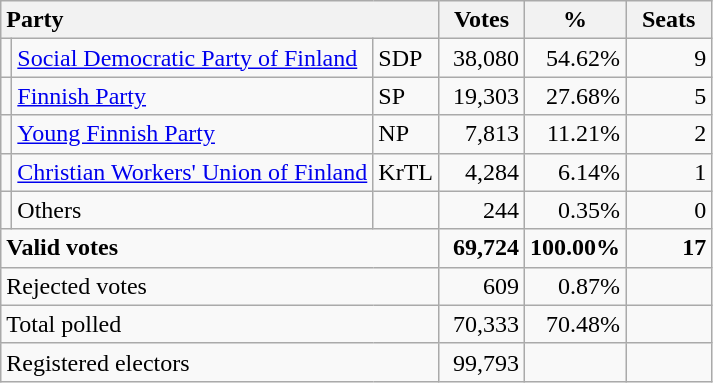<table class="wikitable" border="1" style="text-align:right;">
<tr>
<th style="text-align:left;" colspan=3>Party</th>
<th align=center width="50">Votes</th>
<th align=center width="50">%</th>
<th align=center width="50">Seats</th>
</tr>
<tr>
<td></td>
<td align=left style="white-space: nowrap;"><a href='#'>Social Democratic Party of Finland</a></td>
<td align=left>SDP</td>
<td>38,080</td>
<td>54.62%</td>
<td>9</td>
</tr>
<tr>
<td></td>
<td align=left><a href='#'>Finnish Party</a></td>
<td align=left>SP</td>
<td>19,303</td>
<td>27.68%</td>
<td>5</td>
</tr>
<tr>
<td></td>
<td align=left><a href='#'>Young Finnish Party</a></td>
<td align=left>NP</td>
<td>7,813</td>
<td>11.21%</td>
<td>2</td>
</tr>
<tr>
<td></td>
<td align=left><a href='#'>Christian Workers' Union of Finland</a></td>
<td align=left>KrTL</td>
<td>4,284</td>
<td>6.14%</td>
<td>1</td>
</tr>
<tr>
<td></td>
<td align=left>Others</td>
<td align=left></td>
<td>244</td>
<td>0.35%</td>
<td>0</td>
</tr>
<tr style="font-weight:bold">
<td align=left colspan=3>Valid votes</td>
<td>69,724</td>
<td>100.00%</td>
<td>17</td>
</tr>
<tr>
<td align=left colspan=3>Rejected votes</td>
<td>609</td>
<td>0.87%</td>
<td></td>
</tr>
<tr>
<td align=left colspan=3>Total polled</td>
<td>70,333</td>
<td>70.48%</td>
<td></td>
</tr>
<tr>
<td align=left colspan=3>Registered electors</td>
<td>99,793</td>
<td></td>
<td></td>
</tr>
</table>
